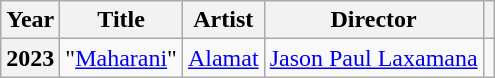<table class="wikitable plainrowheaders sortable" style="text-align:center">
<tr>
<th scope="col">Year</th>
<th scope="col">Title</th>
<th scope="col">Artist</th>
<th scope="col">Director</th>
<th class="unsortable"></th>
</tr>
<tr>
<th scope="row" rowspan="1">2023</th>
<td>"<a href='#'>Maharani</a>"</td>
<td><a href='#'>Alamat</a></td>
<td><a href='#'>Jason Paul Laxamana</a></td>
<td></td>
</tr>
</table>
